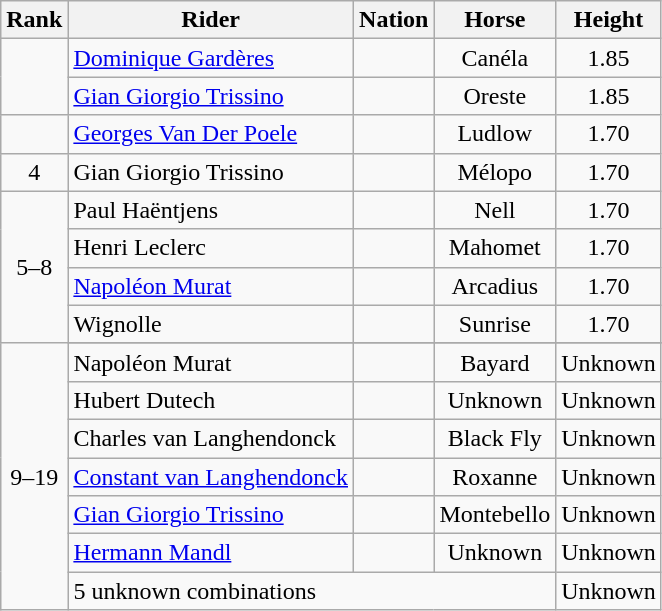<table class="wikitable sortable" style="text-align:center">
<tr>
<th>Rank</th>
<th>Rider</th>
<th>Nation</th>
<th>Horse</th>
<th>Height</th>
</tr>
<tr>
<td rowspan=2></td>
<td align=left><a href='#'>Dominique Gardères</a></td>
<td align=left></td>
<td>Canéla</td>
<td>1.85</td>
</tr>
<tr>
<td align=left><a href='#'>Gian Giorgio Trissino</a></td>
<td align=left></td>
<td>Oreste</td>
<td>1.85</td>
</tr>
<tr>
<td></td>
<td align=left><a href='#'>Georges Van Der Poele</a></td>
<td align=left></td>
<td>Ludlow</td>
<td>1.70</td>
</tr>
<tr>
<td>4</td>
<td align=left>Gian Giorgio Trissino</td>
<td align=left></td>
<td>Mélopo</td>
<td>1.70</td>
</tr>
<tr>
<td rowspan=4>5–8</td>
<td align=left>Paul Haëntjens</td>
<td align=left></td>
<td>Nell</td>
<td>1.70</td>
</tr>
<tr>
<td align=left>Henri Leclerc</td>
<td align=left></td>
<td>Mahomet</td>
<td>1.70</td>
</tr>
<tr>
<td align=left><a href='#'>Napoléon Murat</a></td>
<td align=left></td>
<td>Arcadius</td>
<td>1.70</td>
</tr>
<tr>
<td align=left>Wignolle</td>
<td align=left></td>
<td>Sunrise</td>
<td>1.70</td>
</tr>
<tr>
<td rowspan=8>9–19</td>
</tr>
<tr>
<td align=left>Napoléon Murat</td>
<td align=left></td>
<td>Bayard</td>
<td>Unknown</td>
</tr>
<tr>
<td align=left>Hubert Dutech</td>
<td align=left></td>
<td>Unknown</td>
<td>Unknown</td>
</tr>
<tr>
<td align=left>Charles van Langhendonck</td>
<td align=left></td>
<td>Black Fly</td>
<td>Unknown</td>
</tr>
<tr>
<td align=left><a href='#'>Constant van Langhendonck</a></td>
<td align=left></td>
<td>Roxanne</td>
<td>Unknown</td>
</tr>
<tr>
<td align=left><a href='#'>Gian Giorgio Trissino</a></td>
<td align=left></td>
<td>Montebello</td>
<td>Unknown</td>
</tr>
<tr>
<td align=left><a href='#'>Hermann Mandl</a></td>
<td align=left></td>
<td>Unknown</td>
<td>Unknown</td>
</tr>
<tr>
<td align=left colspan=3>5 unknown combinations</td>
<td>Unknown</td>
</tr>
</table>
